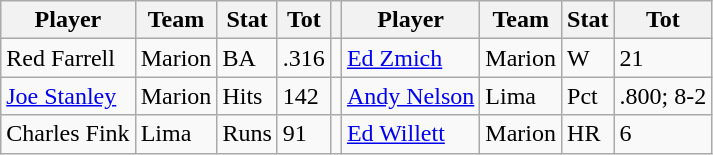<table class="wikitable">
<tr>
<th>Player</th>
<th>Team</th>
<th>Stat</th>
<th>Tot</th>
<th></th>
<th>Player</th>
<th>Team</th>
<th>Stat</th>
<th>Tot</th>
</tr>
<tr>
<td>Red Farrell</td>
<td>Marion</td>
<td>BA</td>
<td>.316</td>
<td></td>
<td><a href='#'>Ed Zmich</a></td>
<td>Marion</td>
<td>W</td>
<td>21</td>
</tr>
<tr>
<td><a href='#'>Joe Stanley</a></td>
<td>Marion</td>
<td>Hits</td>
<td>142</td>
<td></td>
<td><a href='#'>Andy Nelson</a></td>
<td>Lima</td>
<td>Pct</td>
<td>.800; 8-2</td>
</tr>
<tr>
<td>Charles Fink</td>
<td>Lima</td>
<td>Runs</td>
<td>91</td>
<td></td>
<td><a href='#'>Ed Willett</a></td>
<td>Marion</td>
<td>HR</td>
<td>6</td>
</tr>
</table>
